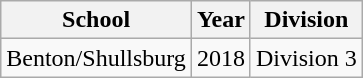<table class="wikitable">
<tr>
<th>School</th>
<th>Year</th>
<th>Division</th>
</tr>
<tr>
<td>Benton/Shullsburg</td>
<td>2018</td>
<td>Division 3</td>
</tr>
</table>
